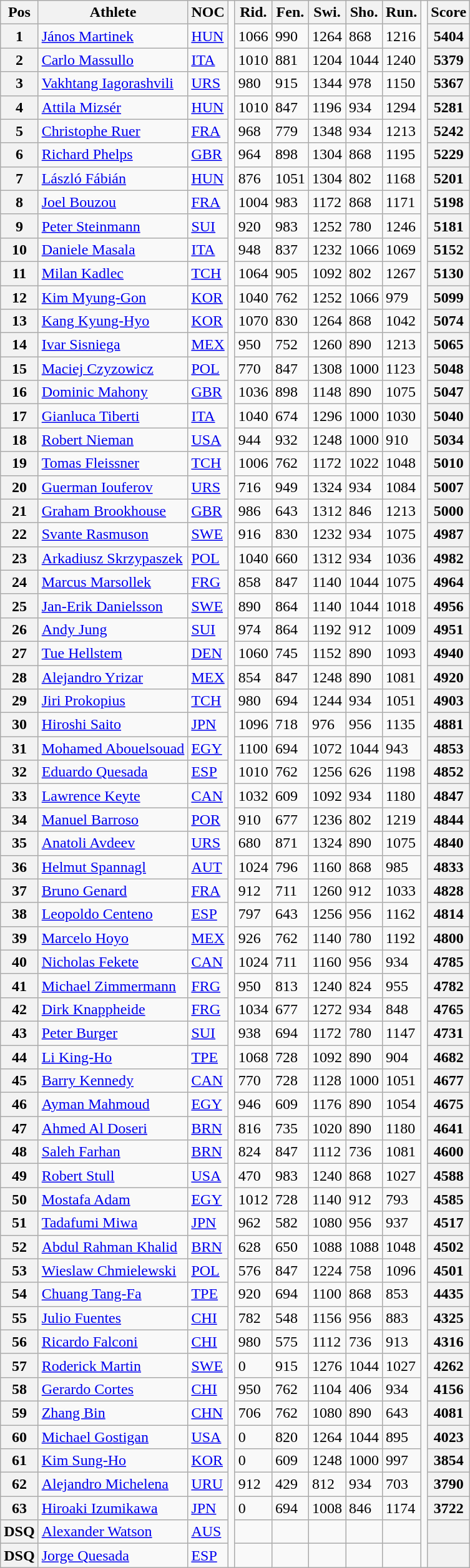<table class="wikitable">
<tr>
<th bgcolor="#efefef">Pos</th>
<th bgcolor="#efefef">Athlete</th>
<th bgcolor="#efefef">NOC</th>
<td rowspan="66"></td>
<th>Rid.</th>
<th>Fen.</th>
<th>Swi.</th>
<th>Sho.</th>
<th>Run.</th>
<td rowspan="66"></td>
<th bgcolor="#efefef">Score</th>
</tr>
<tr>
<th bgcolor="gold">1</th>
<td><a href='#'>János Martinek</a></td>
<td> <a href='#'>HUN</a></td>
<td>1066</td>
<td>990</td>
<td>1264</td>
<td>868</td>
<td>1216</td>
<th>5404</th>
</tr>
<tr>
<th bgcolor="silver">2</th>
<td><a href='#'>Carlo Massullo</a></td>
<td> <a href='#'>ITA</a></td>
<td>1010</td>
<td>881</td>
<td>1204</td>
<td>1044</td>
<td>1240</td>
<th>5379</th>
</tr>
<tr>
<th bgcolor="CC9966">3</th>
<td><a href='#'>Vakhtang Iagorashvili</a></td>
<td> <a href='#'>URS</a></td>
<td>980</td>
<td>915</td>
<td>1344</td>
<td>978</td>
<td>1150</td>
<th>5367</th>
</tr>
<tr>
<th>4</th>
<td><a href='#'>Attila Mizsér</a></td>
<td> <a href='#'>HUN</a></td>
<td>1010</td>
<td>847</td>
<td>1196</td>
<td>934</td>
<td>1294</td>
<th>5281</th>
</tr>
<tr>
<th>5</th>
<td><a href='#'>Christophe Ruer</a></td>
<td> <a href='#'>FRA</a></td>
<td>968</td>
<td>779</td>
<td>1348</td>
<td>934</td>
<td>1213</td>
<th>5242</th>
</tr>
<tr>
<th>6</th>
<td><a href='#'>Richard Phelps</a></td>
<td> <a href='#'>GBR</a></td>
<td>964</td>
<td>898</td>
<td>1304</td>
<td>868</td>
<td>1195</td>
<th>5229</th>
</tr>
<tr>
<th>7</th>
<td><a href='#'>László Fábián</a></td>
<td> <a href='#'>HUN</a></td>
<td>876</td>
<td>1051</td>
<td>1304</td>
<td>802</td>
<td>1168</td>
<th>5201</th>
</tr>
<tr>
<th>8</th>
<td><a href='#'>Joel Bouzou</a></td>
<td> <a href='#'>FRA</a></td>
<td>1004</td>
<td>983</td>
<td>1172</td>
<td>868</td>
<td>1171</td>
<th>5198</th>
</tr>
<tr>
<th>9</th>
<td><a href='#'>Peter Steinmann</a></td>
<td> <a href='#'>SUI</a></td>
<td>920</td>
<td>983</td>
<td>1252</td>
<td>780</td>
<td>1246</td>
<th>5181</th>
</tr>
<tr>
<th>10</th>
<td><a href='#'>Daniele Masala</a></td>
<td> <a href='#'>ITA</a></td>
<td>948</td>
<td>837</td>
<td>1232</td>
<td>1066</td>
<td>1069</td>
<th>5152</th>
</tr>
<tr>
<th>11</th>
<td><a href='#'>Milan Kadlec</a></td>
<td> <a href='#'>TCH</a></td>
<td>1064</td>
<td>905</td>
<td>1092</td>
<td>802</td>
<td>1267</td>
<th>5130</th>
</tr>
<tr>
<th>12</th>
<td><a href='#'>Kim Myung-Gon</a></td>
<td> <a href='#'>KOR</a></td>
<td>1040</td>
<td>762</td>
<td>1252</td>
<td>1066</td>
<td>979</td>
<th>5099</th>
</tr>
<tr>
<th>13</th>
<td><a href='#'>Kang Kyung-Hyo</a></td>
<td> <a href='#'>KOR</a></td>
<td>1070</td>
<td>830</td>
<td>1264</td>
<td>868</td>
<td>1042</td>
<th>5074</th>
</tr>
<tr>
<th>14</th>
<td><a href='#'>Ivar Sisniega</a></td>
<td> <a href='#'>MEX</a></td>
<td>950</td>
<td>752</td>
<td>1260</td>
<td>890</td>
<td>1213</td>
<th>5065</th>
</tr>
<tr>
<th>15</th>
<td><a href='#'>Maciej Czyzowicz</a></td>
<td> <a href='#'>POL</a></td>
<td>770</td>
<td>847</td>
<td>1308</td>
<td>1000</td>
<td>1123</td>
<th>5048</th>
</tr>
<tr>
<th>16</th>
<td><a href='#'>Dominic Mahony</a></td>
<td> <a href='#'>GBR</a></td>
<td>1036</td>
<td>898</td>
<td>1148</td>
<td>890</td>
<td>1075</td>
<th>5047</th>
</tr>
<tr>
<th>17</th>
<td><a href='#'>Gianluca Tiberti</a></td>
<td> <a href='#'>ITA</a></td>
<td>1040</td>
<td>674</td>
<td>1296</td>
<td>1000</td>
<td>1030</td>
<th>5040</th>
</tr>
<tr>
<th>18</th>
<td><a href='#'>Robert Nieman</a></td>
<td> <a href='#'>USA</a></td>
<td>944</td>
<td>932</td>
<td>1248</td>
<td>1000</td>
<td>910</td>
<th>5034</th>
</tr>
<tr>
<th>19</th>
<td><a href='#'>Tomas Fleissner</a></td>
<td> <a href='#'>TCH</a></td>
<td>1006</td>
<td>762</td>
<td>1172</td>
<td>1022</td>
<td>1048</td>
<th>5010</th>
</tr>
<tr>
<th>20</th>
<td><a href='#'>Guerman Iouferov</a></td>
<td> <a href='#'>URS</a></td>
<td>716</td>
<td>949</td>
<td>1324</td>
<td>934</td>
<td>1084</td>
<th>5007</th>
</tr>
<tr>
<th>21</th>
<td><a href='#'>Graham Brookhouse</a></td>
<td> <a href='#'>GBR</a></td>
<td>986</td>
<td>643</td>
<td>1312</td>
<td>846</td>
<td>1213</td>
<th>5000</th>
</tr>
<tr>
<th>22</th>
<td><a href='#'>Svante Rasmuson</a></td>
<td> <a href='#'>SWE</a></td>
<td>916</td>
<td>830</td>
<td>1232</td>
<td>934</td>
<td>1075</td>
<th>4987</th>
</tr>
<tr>
<th>23</th>
<td><a href='#'>Arkadiusz Skrzypaszek</a></td>
<td> <a href='#'>POL</a></td>
<td>1040</td>
<td>660</td>
<td>1312</td>
<td>934</td>
<td>1036</td>
<th>4982</th>
</tr>
<tr>
<th>24</th>
<td><a href='#'>Marcus Marsollek</a></td>
<td> <a href='#'>FRG</a></td>
<td>858</td>
<td>847</td>
<td>1140</td>
<td>1044</td>
<td>1075</td>
<th>4964</th>
</tr>
<tr>
<th>25</th>
<td><a href='#'>Jan-Erik Danielsson</a></td>
<td> <a href='#'>SWE</a></td>
<td>890</td>
<td>864</td>
<td>1140</td>
<td>1044</td>
<td>1018</td>
<th>4956</th>
</tr>
<tr>
<th>26</th>
<td><a href='#'>Andy Jung</a></td>
<td> <a href='#'>SUI</a></td>
<td>974</td>
<td>864</td>
<td>1192</td>
<td>912</td>
<td>1009</td>
<th>4951</th>
</tr>
<tr>
<th>27</th>
<td><a href='#'>Tue Hellstem</a></td>
<td> <a href='#'>DEN</a></td>
<td>1060</td>
<td>745</td>
<td>1152</td>
<td>890</td>
<td>1093</td>
<th>4940</th>
</tr>
<tr>
<th>28</th>
<td><a href='#'>Alejandro Yrizar</a></td>
<td> <a href='#'>MEX</a></td>
<td>854</td>
<td>847</td>
<td>1248</td>
<td>890</td>
<td>1081</td>
<th>4920</th>
</tr>
<tr>
<th>29</th>
<td><a href='#'>Jiri Prokopius</a></td>
<td> <a href='#'>TCH</a></td>
<td>980</td>
<td>694</td>
<td>1244</td>
<td>934</td>
<td>1051</td>
<th>4903</th>
</tr>
<tr>
<th>30</th>
<td><a href='#'>Hiroshi Saito</a></td>
<td> <a href='#'>JPN</a></td>
<td>1096</td>
<td>718</td>
<td>976</td>
<td>956</td>
<td>1135</td>
<th>4881</th>
</tr>
<tr>
<th>31</th>
<td><a href='#'>Mohamed Abouelsouad</a></td>
<td> <a href='#'>EGY</a></td>
<td>1100</td>
<td>694</td>
<td>1072</td>
<td>1044</td>
<td>943</td>
<th>4853</th>
</tr>
<tr>
<th>32</th>
<td><a href='#'>Eduardo Quesada</a></td>
<td> <a href='#'>ESP</a></td>
<td>1010</td>
<td>762</td>
<td>1256</td>
<td>626</td>
<td>1198</td>
<th>4852</th>
</tr>
<tr>
<th>33</th>
<td><a href='#'>Lawrence Keyte</a></td>
<td> <a href='#'>CAN</a></td>
<td>1032</td>
<td>609</td>
<td>1092</td>
<td>934</td>
<td>1180</td>
<th>4847</th>
</tr>
<tr>
<th>34</th>
<td><a href='#'>Manuel Barroso</a></td>
<td> <a href='#'>POR</a></td>
<td>910</td>
<td>677</td>
<td>1236</td>
<td>802</td>
<td>1219</td>
<th>4844</th>
</tr>
<tr>
<th>35</th>
<td><a href='#'>Anatoli Avdeev</a></td>
<td> <a href='#'>URS</a></td>
<td>680</td>
<td>871</td>
<td>1324</td>
<td>890</td>
<td>1075</td>
<th>4840</th>
</tr>
<tr>
<th>36</th>
<td><a href='#'>Helmut Spannagl</a></td>
<td> <a href='#'>AUT</a></td>
<td>1024</td>
<td>796</td>
<td>1160</td>
<td>868</td>
<td>985</td>
<th>4833</th>
</tr>
<tr>
<th>37</th>
<td><a href='#'>Bruno Genard</a></td>
<td> <a href='#'>FRA</a></td>
<td>912</td>
<td>711</td>
<td>1260</td>
<td>912</td>
<td>1033</td>
<th>4828</th>
</tr>
<tr>
<th>38</th>
<td><a href='#'>Leopoldo Centeno</a></td>
<td> <a href='#'>ESP</a></td>
<td>797</td>
<td>643</td>
<td>1256</td>
<td>956</td>
<td>1162</td>
<th>4814</th>
</tr>
<tr>
<th>39</th>
<td><a href='#'>Marcelo Hoyo</a></td>
<td> <a href='#'>MEX</a></td>
<td>926</td>
<td>762</td>
<td>1140</td>
<td>780</td>
<td>1192</td>
<th>4800</th>
</tr>
<tr>
<th>40</th>
<td><a href='#'>Nicholas Fekete</a></td>
<td> <a href='#'>CAN</a></td>
<td>1024</td>
<td>711</td>
<td>1160</td>
<td>956</td>
<td>934</td>
<th>4785</th>
</tr>
<tr>
<th>41</th>
<td><a href='#'>Michael Zimmermann</a></td>
<td> <a href='#'>FRG</a></td>
<td>950</td>
<td>813</td>
<td>1240</td>
<td>824</td>
<td>955</td>
<th>4782</th>
</tr>
<tr>
<th>42</th>
<td><a href='#'>Dirk Knappheide</a></td>
<td> <a href='#'>FRG</a></td>
<td>1034</td>
<td>677</td>
<td>1272</td>
<td>934</td>
<td>848</td>
<th>4765</th>
</tr>
<tr>
<th>43</th>
<td><a href='#'>Peter Burger</a></td>
<td> <a href='#'>SUI</a></td>
<td>938</td>
<td>694</td>
<td>1172</td>
<td>780</td>
<td>1147</td>
<th>4731</th>
</tr>
<tr>
<th>44</th>
<td><a href='#'>Li King-Ho</a></td>
<td> <a href='#'>TPE</a></td>
<td>1068</td>
<td>728</td>
<td>1092</td>
<td>890</td>
<td>904</td>
<th>4682</th>
</tr>
<tr>
<th>45</th>
<td><a href='#'>Barry Kennedy</a></td>
<td> <a href='#'>CAN</a></td>
<td>770</td>
<td>728</td>
<td>1128</td>
<td>1000</td>
<td>1051</td>
<th>4677</th>
</tr>
<tr>
<th>46</th>
<td><a href='#'>Ayman Mahmoud</a></td>
<td> <a href='#'>EGY</a></td>
<td>946</td>
<td>609</td>
<td>1176</td>
<td>890</td>
<td>1054</td>
<th>4675</th>
</tr>
<tr>
<th>47</th>
<td><a href='#'>Ahmed Al Doseri</a></td>
<td> <a href='#'>BRN</a></td>
<td>816</td>
<td>735</td>
<td>1020</td>
<td>890</td>
<td>1180</td>
<th>4641</th>
</tr>
<tr>
<th>48</th>
<td><a href='#'>Saleh Farhan</a></td>
<td> <a href='#'>BRN</a></td>
<td>824</td>
<td>847</td>
<td>1112</td>
<td>736</td>
<td>1081</td>
<th>4600</th>
</tr>
<tr>
<th>49</th>
<td><a href='#'>Robert Stull</a></td>
<td> <a href='#'>USA</a></td>
<td>470</td>
<td>983</td>
<td>1240</td>
<td>868</td>
<td>1027</td>
<th>4588</th>
</tr>
<tr>
<th>50</th>
<td><a href='#'>Mostafa Adam</a></td>
<td> <a href='#'>EGY</a></td>
<td>1012</td>
<td>728</td>
<td>1140</td>
<td>912</td>
<td>793</td>
<th>4585</th>
</tr>
<tr>
<th>51</th>
<td><a href='#'>Tadafumi Miwa</a></td>
<td> <a href='#'>JPN</a></td>
<td>962</td>
<td>582</td>
<td>1080</td>
<td>956</td>
<td>937</td>
<th>4517</th>
</tr>
<tr>
<th>52</th>
<td><a href='#'>Abdul Rahman Khalid</a></td>
<td> <a href='#'>BRN</a></td>
<td>628</td>
<td>650</td>
<td>1088</td>
<td>1088</td>
<td>1048</td>
<th>4502</th>
</tr>
<tr>
<th>53</th>
<td><a href='#'>Wieslaw Chmielewski</a></td>
<td> <a href='#'>POL</a></td>
<td>576</td>
<td>847</td>
<td>1224</td>
<td>758</td>
<td>1096</td>
<th>4501</th>
</tr>
<tr>
<th>54</th>
<td><a href='#'>Chuang Tang-Fa</a></td>
<td> <a href='#'>TPE</a></td>
<td>920</td>
<td>694</td>
<td>1100</td>
<td>868</td>
<td>853</td>
<th>4435</th>
</tr>
<tr>
<th>55</th>
<td><a href='#'>Julio Fuentes</a></td>
<td> <a href='#'>CHI</a></td>
<td>782</td>
<td>548</td>
<td>1156</td>
<td>956</td>
<td>883</td>
<th>4325</th>
</tr>
<tr>
<th>56</th>
<td><a href='#'>Ricardo Falconi</a></td>
<td> <a href='#'>CHI</a></td>
<td>980</td>
<td>575</td>
<td>1112</td>
<td>736</td>
<td>913</td>
<th>4316</th>
</tr>
<tr>
<th>57</th>
<td><a href='#'>Roderick Martin</a></td>
<td> <a href='#'>SWE</a></td>
<td>0</td>
<td>915</td>
<td>1276</td>
<td>1044</td>
<td>1027</td>
<th>4262</th>
</tr>
<tr>
<th>58</th>
<td><a href='#'>Gerardo Cortes</a></td>
<td> <a href='#'>CHI</a></td>
<td>950</td>
<td>762</td>
<td>1104</td>
<td>406</td>
<td>934</td>
<th>4156</th>
</tr>
<tr>
<th>59</th>
<td><a href='#'>Zhang Bin</a></td>
<td> <a href='#'>CHN</a></td>
<td>706</td>
<td>762</td>
<td>1080</td>
<td>890</td>
<td>643</td>
<th>4081</th>
</tr>
<tr>
<th>60</th>
<td><a href='#'>Michael Gostigan</a></td>
<td> <a href='#'>USA</a></td>
<td>0</td>
<td>820</td>
<td>1264</td>
<td>1044</td>
<td>895</td>
<th>4023</th>
</tr>
<tr>
<th>61</th>
<td><a href='#'>Kim Sung-Ho</a></td>
<td> <a href='#'>KOR</a></td>
<td>0</td>
<td>609</td>
<td>1248</td>
<td>1000</td>
<td>997</td>
<th>3854</th>
</tr>
<tr>
<th>62</th>
<td><a href='#'>Alejandro Michelena</a></td>
<td> <a href='#'>URU</a></td>
<td>912</td>
<td>429</td>
<td>812</td>
<td>934</td>
<td>703</td>
<th>3790</th>
</tr>
<tr>
<th>63</th>
<td><a href='#'>Hiroaki Izumikawa</a></td>
<td> <a href='#'>JPN</a></td>
<td>0</td>
<td>694</td>
<td>1008</td>
<td>846</td>
<td>1174</td>
<th>3722</th>
</tr>
<tr>
<th>DSQ</th>
<td><a href='#'>Alexander Watson</a></td>
<td> <a href='#'>AUS</a></td>
<td></td>
<td></td>
<td></td>
<td></td>
<td></td>
<th></th>
</tr>
<tr>
<th>DSQ</th>
<td><a href='#'>Jorge Quesada</a></td>
<td> <a href='#'>ESP</a></td>
<td></td>
<td></td>
<td></td>
<td></td>
<td></td>
<th></th>
</tr>
</table>
